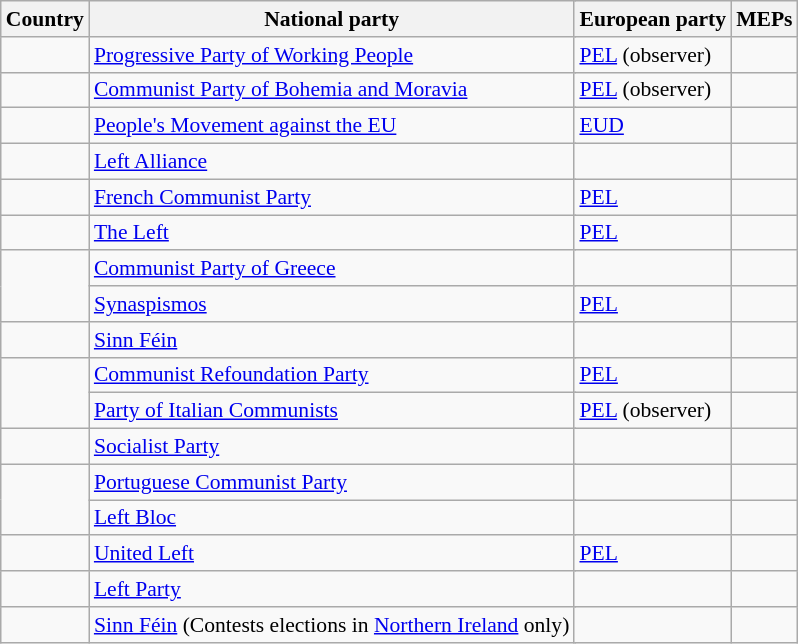<table class="wikitable sortable mw-collapsible mw-collapsed" style="font-size:90%">
<tr>
<th>Country</th>
<th colspan="2">National party</th>
<th>European party</th>
<th>MEPs</th>
</tr>
<tr>
<td></td>
<td colspan=2><a href='#'>Progressive Party of Working People</a></td>
<td><a href='#'>PEL</a> (observer)</td>
<td></td>
</tr>
<tr>
<td></td>
<td colspan=2><a href='#'>Communist Party of Bohemia and Moravia</a></td>
<td><a href='#'>PEL</a> (observer)</td>
<td></td>
</tr>
<tr>
<td></td>
<td colspan=2><a href='#'>People's Movement against the EU</a></td>
<td><a href='#'>EUD</a></td>
<td></td>
</tr>
<tr>
<td></td>
<td colspan=2><a href='#'>Left Alliance</a></td>
<td></td>
<td></td>
</tr>
<tr>
<td></td>
<td colspan=2><a href='#'>French Communist Party</a></td>
<td><a href='#'>PEL</a></td>
<td></td>
</tr>
<tr>
<td></td>
<td colspan=2><a href='#'>The Left</a></td>
<td><a href='#'>PEL</a></td>
<td></td>
</tr>
<tr>
<td rowspan=2></td>
<td colspan=2><a href='#'>Communist Party of Greece</a></td>
<td></td>
<td></td>
</tr>
<tr>
<td colspan=2><a href='#'>Synaspismos</a></td>
<td><a href='#'>PEL</a></td>
<td></td>
</tr>
<tr>
<td></td>
<td colspan=2><a href='#'>Sinn Féin</a></td>
<td></td>
<td></td>
</tr>
<tr>
<td rowspan=2></td>
<td colspan=2><a href='#'>Communist Refoundation Party</a></td>
<td><a href='#'>PEL</a></td>
<td></td>
</tr>
<tr>
<td colspan=2><a href='#'>Party of Italian Communists</a></td>
<td><a href='#'>PEL</a> (observer)</td>
<td></td>
</tr>
<tr>
<td></td>
<td colspan=2><a href='#'>Socialist Party</a></td>
<td></td>
<td></td>
</tr>
<tr>
<td rowspan=2></td>
<td colspan=2><a href='#'>Portuguese Communist Party</a></td>
<td></td>
<td></td>
</tr>
<tr>
<td colspan=2><a href='#'>Left Bloc</a></td>
<td></td>
<td></td>
</tr>
<tr>
<td></td>
<td colspan=2><a href='#'>United Left</a></td>
<td><a href='#'>PEL</a></td>
<td></td>
</tr>
<tr>
<td></td>
<td colspan=2><a href='#'>Left Party</a></td>
<td></td>
<td></td>
</tr>
<tr>
<td></td>
<td colspan="2"><a href='#'>Sinn Féin</a> (Contests elections in <a href='#'>Northern Ireland</a> only)</td>
<td></td>
<td></td>
</tr>
</table>
